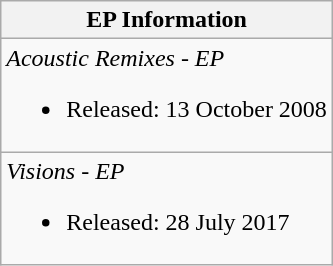<table class="wikitable">
<tr>
<th>EP Information</th>
</tr>
<tr>
<td><em>Acoustic Remixes - EP</em><br><ul><li>Released: 13 October 2008</li></ul></td>
</tr>
<tr>
<td><em>Visions - EP</em><br><ul><li>Released: 28 July 2017</li></ul></td>
</tr>
</table>
